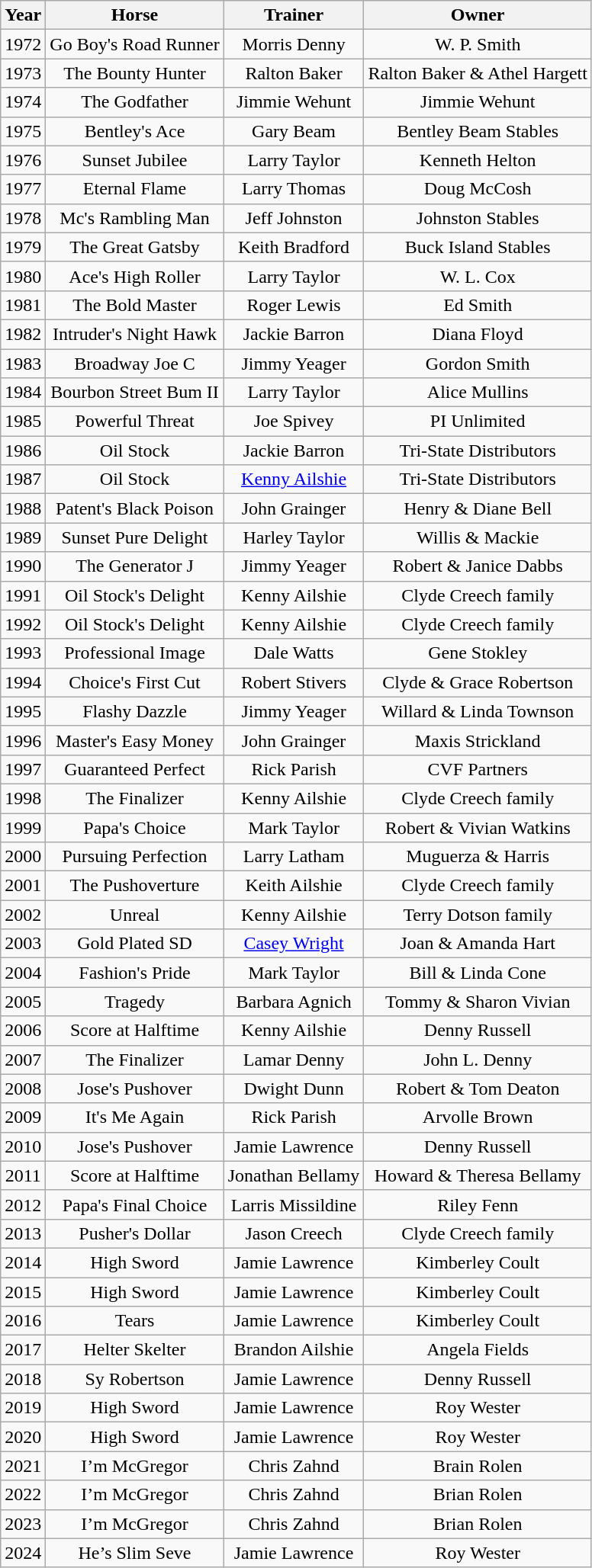<table class ="wikitable" style="text-align:center">
<tr>
<th scope = "col">Year</th>
<th scope="col">Horse</th>
<th scope="col">Trainer</th>
<th scope="col">Owner</th>
</tr>
<tr>
<td align = center>1972</td>
<td align = center>Go Boy's Road Runner</td>
<td align = center>Morris Denny</td>
<td align = center>W. P. Smith</td>
</tr>
<tr>
<td align = center>1973</td>
<td align = center>The Bounty Hunter</td>
<td align = center>Ralton Baker</td>
<td align = center>Ralton Baker & Athel Hargett</td>
</tr>
<tr>
<td align = center>1974</td>
<td align = center>The Godfather</td>
<td align = center>Jimmie Wehunt</td>
<td align = center>Jimmie Wehunt</td>
</tr>
<tr>
<td align = center>1975</td>
<td align = center>Bentley's Ace</td>
<td align = center>Gary Beam</td>
<td align = center>Bentley Beam Stables</td>
</tr>
<tr>
<td align = center>1976</td>
<td align = center>Sunset Jubilee</td>
<td align = center>Larry Taylor</td>
<td align = center>Kenneth Helton</td>
</tr>
<tr>
<td align = center>1977</td>
<td align = center>Eternal Flame</td>
<td align = center>Larry Thomas</td>
<td align = center>Doug McCosh</td>
</tr>
<tr>
<td align = center>1978</td>
<td align = center>Mc's Rambling Man</td>
<td align = center>Jeff Johnston</td>
<td align = center>Johnston Stables</td>
</tr>
<tr>
<td align = center>1979</td>
<td align = center>The Great Gatsby</td>
<td align = center>Keith Bradford</td>
<td align = center>Buck Island Stables</td>
</tr>
<tr>
<td align = center>1980</td>
<td align = center>Ace's High Roller</td>
<td align = center>Larry Taylor</td>
<td align = center>W. L. Cox</td>
</tr>
<tr>
<td align = center>1981</td>
<td align = center>The Bold Master</td>
<td align = center>Roger Lewis</td>
<td align = center>Ed Smith</td>
</tr>
<tr>
<td align = center>1982</td>
<td align = center>Intruder's Night Hawk</td>
<td align = center>Jackie Barron</td>
<td align = center>Diana Floyd</td>
</tr>
<tr>
<td align = center>1983</td>
<td align = center>Broadway Joe C</td>
<td align = center>Jimmy Yeager</td>
<td align = center>Gordon Smith</td>
</tr>
<tr>
<td align = center>1984</td>
<td align = center>Bourbon Street Bum II</td>
<td align = center>Larry Taylor</td>
<td align = center>Alice Mullins</td>
</tr>
<tr>
<td align = center>1985</td>
<td align = center>Powerful Threat</td>
<td align = center>Joe Spivey</td>
<td align = center>PI Unlimited</td>
</tr>
<tr>
<td align = center>1986</td>
<td align = center>Oil Stock</td>
<td align = center>Jackie Barron</td>
<td align = center>Tri-State Distributors</td>
</tr>
<tr>
<td align = center>1987</td>
<td align = center>Oil Stock</td>
<td align = center><a href='#'>Kenny Ailshie</a></td>
<td align = center>Tri-State Distributors</td>
</tr>
<tr>
<td align = center>1988</td>
<td align = center>Patent's Black Poison</td>
<td align = center>John Grainger</td>
<td align = center>Henry & Diane Bell</td>
</tr>
<tr>
<td align = center>1989</td>
<td align = center>Sunset Pure Delight</td>
<td align = center>Harley Taylor</td>
<td align = center>Willis & Mackie</td>
</tr>
<tr>
<td align = center>1990</td>
<td align = center>The Generator J</td>
<td align = center>Jimmy Yeager</td>
<td align = center>Robert & Janice Dabbs</td>
</tr>
<tr>
<td align = center>1991</td>
<td align = center>Oil Stock's Delight</td>
<td align = center>Kenny Ailshie</td>
<td align = center>Clyde Creech family</td>
</tr>
<tr>
<td align = center>1992</td>
<td align = center>Oil Stock's Delight</td>
<td align = center>Kenny Ailshie</td>
<td align = center>Clyde Creech family</td>
</tr>
<tr>
<td align = center>1993</td>
<td align = center>Professional Image</td>
<td align = center>Dale Watts</td>
<td align = center>Gene Stokley</td>
</tr>
<tr>
<td align = center>1994</td>
<td align = center>Choice's First Cut</td>
<td align = center>Robert Stivers</td>
<td align = center>Clyde & Grace Robertson</td>
</tr>
<tr>
<td align = center>1995</td>
<td align = center>Flashy Dazzle</td>
<td align = center>Jimmy Yeager</td>
<td align = center>Willard & Linda Townson</td>
</tr>
<tr>
<td align = center>1996</td>
<td align = center>Master's Easy Money</td>
<td align = center>John Grainger</td>
<td align = center>Maxis Strickland</td>
</tr>
<tr>
<td align = center>1997</td>
<td align = center>Guaranteed Perfect</td>
<td align = center>Rick Parish</td>
<td align = center>CVF Partners</td>
</tr>
<tr>
<td align = center>1998</td>
<td align = center>The Finalizer</td>
<td align = center>Kenny Ailshie</td>
<td align = center>Clyde Creech family</td>
</tr>
<tr>
<td align = center>1999</td>
<td align = center>Papa's Choice</td>
<td align = center>Mark Taylor</td>
<td align = center>Robert & Vivian Watkins</td>
</tr>
<tr>
<td align = center>2000</td>
<td align = center>Pursuing Perfection</td>
<td align = center>Larry Latham</td>
<td align = center>Muguerza & Harris</td>
</tr>
<tr>
<td align = center>2001</td>
<td align = center>The Pushoverture</td>
<td align = center>Keith Ailshie</td>
<td align = center>Clyde Creech family</td>
</tr>
<tr>
<td align = center>2002</td>
<td align = center>Unreal</td>
<td align = center>Kenny Ailshie</td>
<td align = center>Terry Dotson family</td>
</tr>
<tr>
<td align = center>2003</td>
<td align = center>Gold Plated SD</td>
<td align = center><a href='#'>Casey Wright</a></td>
<td align = center>Joan & Amanda Hart</td>
</tr>
<tr>
<td align = center>2004</td>
<td align = center>Fashion's Pride</td>
<td align = center>Mark Taylor</td>
<td align = center>Bill & Linda Cone</td>
</tr>
<tr>
<td align = center>2005</td>
<td align = center>Tragedy</td>
<td align = center>Barbara Agnich</td>
<td align = center>Tommy & Sharon Vivian</td>
</tr>
<tr>
<td align = center>2006</td>
<td align = center>Score at Halftime</td>
<td align = center>Kenny Ailshie</td>
<td align = center>Denny Russell</td>
</tr>
<tr>
<td align = center>2007</td>
<td align = center>The Finalizer</td>
<td align = center>Lamar Denny</td>
<td align = center>John L. Denny</td>
</tr>
<tr>
<td align = center>2008</td>
<td align = center>Jose's Pushover</td>
<td align = center>Dwight Dunn</td>
<td align = center>Robert & Tom Deaton</td>
</tr>
<tr>
<td align = center>2009</td>
<td align = center>It's Me Again</td>
<td align = center>Rick Parish</td>
<td align = center>Arvolle Brown</td>
</tr>
<tr>
<td align = center>2010</td>
<td align = center>Jose's Pushover</td>
<td align = center>Jamie Lawrence</td>
<td align = center>Denny Russell</td>
</tr>
<tr>
<td align = center>2011</td>
<td align = center>Score at Halftime</td>
<td align = center>Jonathan Bellamy</td>
<td align = center>Howard & Theresa Bellamy</td>
</tr>
<tr>
<td align = center>2012</td>
<td align = center>Papa's Final Choice</td>
<td align = center>Larris Missildine</td>
<td align = center>Riley Fenn</td>
</tr>
<tr>
<td align = center>2013</td>
<td align = center>Pusher's Dollar</td>
<td align = center>Jason Creech</td>
<td align = center>Clyde Creech family</td>
</tr>
<tr>
<td align = center>2014</td>
<td align = center>High Sword</td>
<td align = center>Jamie Lawrence</td>
<td align = center>Kimberley Coult</td>
</tr>
<tr>
<td align = center>2015</td>
<td align = center>High Sword</td>
<td align = center>Jamie Lawrence</td>
<td align = center>Kimberley Coult</td>
</tr>
<tr>
<td align = center>2016</td>
<td align = center>Tears</td>
<td align = center>Jamie Lawrence</td>
<td align = center>Kimberley Coult</td>
</tr>
<tr>
<td align = center>2017</td>
<td align = center>Helter Skelter</td>
<td align = center>Brandon Ailshie</td>
<td align = center>Angela Fields</td>
</tr>
<tr>
<td align = center>2018</td>
<td align = center>Sy Robertson</td>
<td align = center>Jamie Lawrence</td>
<td align = center>Denny Russell</td>
</tr>
<tr>
<td align = center>2019</td>
<td align = center>High Sword</td>
<td align = center>Jamie Lawrence</td>
<td align = center>Roy Wester</td>
</tr>
<tr>
<td align = center>2020</td>
<td align = center>High Sword</td>
<td align = center>Jamie Lawrence</td>
<td align = center>Roy Wester</td>
</tr>
<tr>
<td align = center>2021</td>
<td align = center>I’m McGregor</td>
<td align = center>Chris Zahnd</td>
<td align = center>Brain Rolen</td>
</tr>
<tr>
<td align = center>2022</td>
<td align = center>I’m McGregor</td>
<td align = center>Chris Zahnd</td>
<td align = center>Brian Rolen</td>
</tr>
<tr>
<td align = center>2023</td>
<td align = center>I’m McGregor</td>
<td align = center>Chris Zahnd</td>
<td align = center>Brian Rolen</td>
</tr>
<tr>
<td align = center>2024</td>
<td align = center>He’s Slim Seve</td>
<td align = center>Jamie Lawrence</td>
<td align = center>Roy Wester</td>
</tr>
</table>
